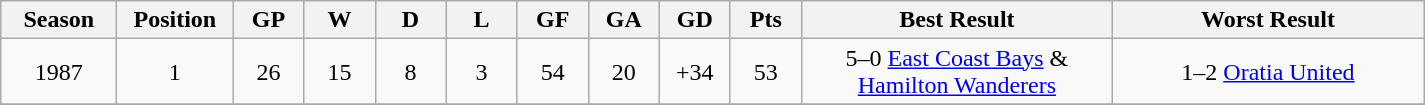<table class="wikitable sortable">
<tr>
<th width=70>Season</th>
<th width=70>Position</th>
<th width=40>GP</th>
<th width=40>W</th>
<th width=40>D</th>
<th width=40>L</th>
<th width=40>GF</th>
<th width=40>GA</th>
<th width=40>GD</th>
<th width=40>Pts</th>
<th width=200 class="unsortable">Best Result</th>
<th width=200 class="unsortable">Worst Result</th>
</tr>
<tr>
<td align=center>1987</td>
<td align=center>1</td>
<td align=center>26</td>
<td align=center>15</td>
<td align=center>8</td>
<td align=center>3</td>
<td align=center>54</td>
<td align=center>20</td>
<td align=center>+34</td>
<td align=center>53</td>
<td align=center>5–0 <a href='#'>East Coast Bays</a> & <a href='#'>Hamilton Wanderers</a></td>
<td align=center>1–2 <a href='#'>Oratia United</a></td>
</tr>
<tr>
</tr>
</table>
